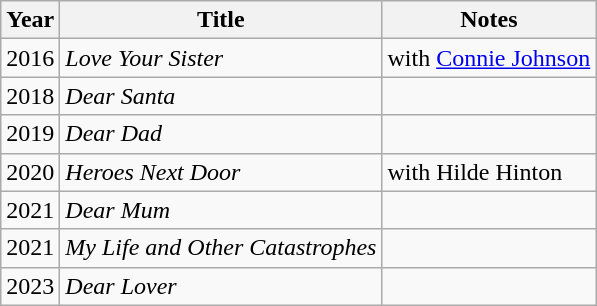<table class="wikitable">
<tr>
<th>Year</th>
<th>Title</th>
<th>Notes</th>
</tr>
<tr>
<td>2016</td>
<td><em>Love Your Sister</em></td>
<td>with <a href='#'>Connie Johnson</a></td>
</tr>
<tr>
<td>2018</td>
<td><em>Dear Santa</em></td>
<td></td>
</tr>
<tr>
<td>2019</td>
<td><em>Dear Dad</em></td>
<td></td>
</tr>
<tr>
<td>2020</td>
<td><em>Heroes Next Door</em></td>
<td>with Hilde Hinton</td>
</tr>
<tr>
<td>2021</td>
<td><em>Dear Mum</em></td>
<td></td>
</tr>
<tr>
<td>2021</td>
<td><em>My Life and Other Catastrophes</em></td>
<td></td>
</tr>
<tr>
<td>2023</td>
<td><em>Dear Lover</em></td>
<td></td>
</tr>
</table>
